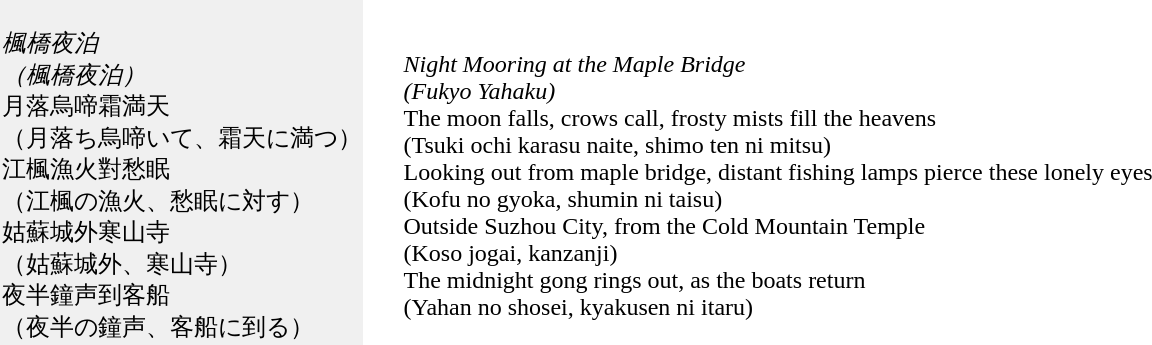<table>
<tr>
<td bgcolor=#F0F0F0><br><em>楓橋夜泊</em><br>
<em>（楓橋夜泊）</em><br>月落烏啼霜満天<br>
（月落ち烏啼いて、霜天に満つ）<br>
江楓漁火對愁眠<br>
（江楓の漁火、愁眠に対す）<br>
姑蘇城外寒山寺<br>
（姑蘇城外、寒山寺）<br>
夜半鐘声到客船<br>
（夜半の鐘声、客船に到る）<br></td>
<td>     </td>
<td><br><em>Night Mooring at the Maple Bridge</em><br>
<em>(Fukyo Yahaku)</em><br>The moon falls, crows call, frosty mists fill the heavens<br>
(Tsuki ochi karasu naite, shimo ten ni mitsu)<br>
Looking out from maple bridge, distant fishing lamps pierce these lonely eyes<br>
(Kofu no gyoka, shumin ni taisu)<br>
Outside Suzhou City, from the Cold Mountain Temple<br>
(Koso jogai, kanzanji)<br>
The midnight gong rings out, as the boats return<br>
(Yahan no shosei, kyakusen ni itaru)<br></td>
</tr>
</table>
